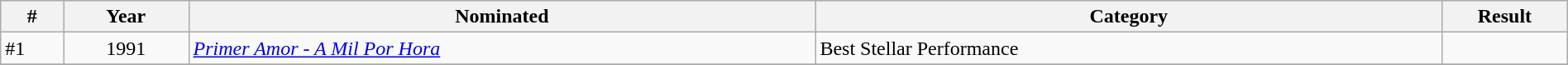<table class="wikitable" width=100%>
<tr>
<th width="2.5%">#</th>
<th width="5%">Year</th>
<th width="25%">Nominated</th>
<th width="25%">Category</th>
<th width="5%">Result</th>
</tr>
<tr>
<td>#1</td>
<td rowspan="1" style="text-align:center;">1991</td>
<td><em><a href='#'>Primer Amor - A Mil Por Hora</a></em></td>
<td>Best Stellar Performance</td>
<td></td>
</tr>
<tr>
</tr>
</table>
